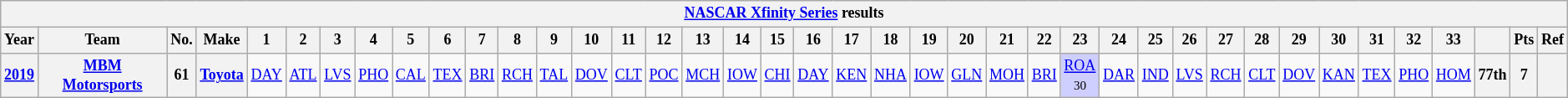<table class="wikitable" style="text-align:center; font-size:75%">
<tr>
<th colspan=42><a href='#'>NASCAR Xfinity Series</a> results</th>
</tr>
<tr>
<th>Year</th>
<th>Team</th>
<th>No.</th>
<th>Make</th>
<th>1</th>
<th>2</th>
<th>3</th>
<th>4</th>
<th>5</th>
<th>6</th>
<th>7</th>
<th>8</th>
<th>9</th>
<th>10</th>
<th>11</th>
<th>12</th>
<th>13</th>
<th>14</th>
<th>15</th>
<th>16</th>
<th>17</th>
<th>18</th>
<th>19</th>
<th>20</th>
<th>21</th>
<th>22</th>
<th>23</th>
<th>24</th>
<th>25</th>
<th>26</th>
<th>27</th>
<th>28</th>
<th>29</th>
<th>30</th>
<th>31</th>
<th>32</th>
<th>33</th>
<th></th>
<th>Pts</th>
<th>Ref</th>
</tr>
<tr>
<th><a href='#'>2019</a></th>
<th><a href='#'>MBM Motorsports</a></th>
<th>61</th>
<th><a href='#'>Toyota</a></th>
<td><a href='#'>DAY</a></td>
<td><a href='#'>ATL</a></td>
<td><a href='#'>LVS</a></td>
<td><a href='#'>PHO</a></td>
<td><a href='#'>CAL</a></td>
<td><a href='#'>TEX</a></td>
<td><a href='#'>BRI</a></td>
<td><a href='#'>RCH</a></td>
<td><a href='#'>TAL</a></td>
<td><a href='#'>DOV</a></td>
<td><a href='#'>CLT</a></td>
<td><a href='#'>POC</a></td>
<td><a href='#'>MCH</a></td>
<td><a href='#'>IOW</a></td>
<td><a href='#'>CHI</a></td>
<td><a href='#'>DAY</a></td>
<td><a href='#'>KEN</a></td>
<td><a href='#'>NHA</a></td>
<td><a href='#'>IOW</a></td>
<td><a href='#'>GLN</a></td>
<td><a href='#'>MOH</a></td>
<td><a href='#'>BRI</a></td>
<td style="background:#CFCFFF;"><a href='#'>ROA</a><br><small>30</small></td>
<td><a href='#'>DAR</a></td>
<td><a href='#'>IND</a></td>
<td><a href='#'>LVS</a></td>
<td><a href='#'>RCH</a></td>
<td><a href='#'>CLT</a></td>
<td><a href='#'>DOV</a></td>
<td><a href='#'>KAN</a></td>
<td><a href='#'>TEX</a></td>
<td><a href='#'>PHO</a></td>
<td><a href='#'>HOM</a></td>
<th>77th</th>
<th>7</th>
<th></th>
</tr>
</table>
